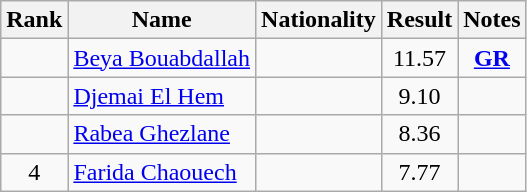<table class="wikitable sortable" style="text-align:center">
<tr>
<th>Rank</th>
<th>Name</th>
<th>Nationality</th>
<th>Result</th>
<th>Notes</th>
</tr>
<tr>
<td></td>
<td align=left><a href='#'>Beya Bouabdallah</a></td>
<td align=left></td>
<td>11.57</td>
<td><strong><a href='#'>GR</a></strong></td>
</tr>
<tr>
<td></td>
<td align=left><a href='#'>Djemai El Hem</a></td>
<td align=left></td>
<td>9.10</td>
<td></td>
</tr>
<tr>
<td></td>
<td align=left><a href='#'>Rabea Ghezlane</a></td>
<td align=left></td>
<td>8.36</td>
<td></td>
</tr>
<tr>
<td>4</td>
<td align=left><a href='#'>Farida Chaouech</a></td>
<td align=left></td>
<td>7.77</td>
<td></td>
</tr>
</table>
